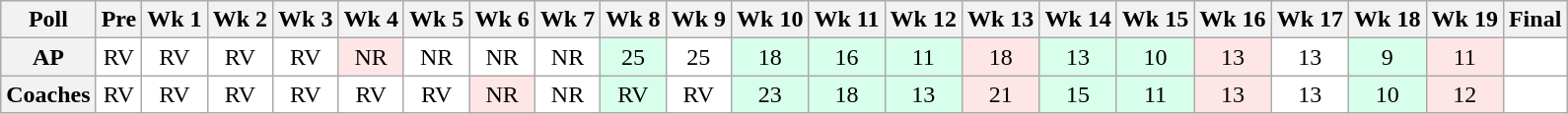<table class="wikitable" style="white-space:nowrap;">
<tr>
<th>Poll</th>
<th>Pre</th>
<th>Wk 1</th>
<th>Wk 2</th>
<th>Wk 3</th>
<th>Wk 4</th>
<th>Wk 5</th>
<th>Wk 6</th>
<th>Wk 7</th>
<th>Wk 8</th>
<th>Wk 9</th>
<th>Wk 10</th>
<th>Wk 11</th>
<th>Wk 12</th>
<th>Wk 13</th>
<th>Wk 14</th>
<th>Wk 15</th>
<th>Wk 16</th>
<th>Wk 17</th>
<th>Wk 18</th>
<th>Wk 19</th>
<th>Final</th>
</tr>
<tr style="text-align:center;">
<th>AP</th>
<td style="background:#FFF;">RV</td>
<td style="background:#FFF;">RV</td>
<td style="background:#FFF;">RV</td>
<td style="background:#FFF;">RV</td>
<td style="background:#ffe6e6;">NR</td>
<td style="background:#FFF;">NR</td>
<td style="background:#FFF;">NR</td>
<td style="background:#FFF;">NR</td>
<td style="background:#d8ffeb;">25</td>
<td style="background:#FFF;">25</td>
<td style="background:#d8ffeb;">18</td>
<td style="background:#d8ffeb;">16</td>
<td style="background:#d8ffeb;">11</td>
<td style="background:#ffe6e6;">18</td>
<td style="background:#d8ffeb;">13</td>
<td style="background:#d8ffeb;">10</td>
<td style="background:#ffe6e6;">13</td>
<td style="background:#FFF;">13</td>
<td style="background:#d8ffeb;">9</td>
<td style="background:#ffe6e6;">11</td>
<td style="background:#FFF;"></td>
</tr>
<tr style="text-align:center;">
<th>Coaches</th>
<td style="background:#FFF;">RV</td>
<td style="background:#FFF;">RV</td>
<td style="background:#FFF;">RV</td>
<td style="background:#FFF;">RV</td>
<td style="background:#FFF;">RV</td>
<td style="background:#FFF;">RV</td>
<td style="background:#ffe6e6;">NR</td>
<td style="background:#FFF;">NR</td>
<td style="background:#d8ffeb;">RV</td>
<td style="background:#FFF;">RV</td>
<td style="background:#d8ffeb;">23</td>
<td style="background:#d8ffeb;">18</td>
<td style="background:#d8ffeb;">13</td>
<td style="background:#ffe6e6;">21</td>
<td style="background:#d8ffeb;">15</td>
<td style="background:#d8ffeb;">11</td>
<td style="background:#ffe6e6;">13</td>
<td style="background:#FFF;">13</td>
<td style="background:#d8ffeb;">10</td>
<td style="background:#ffe6e6;">12</td>
<td style="background:#FFF;"></td>
</tr>
</table>
